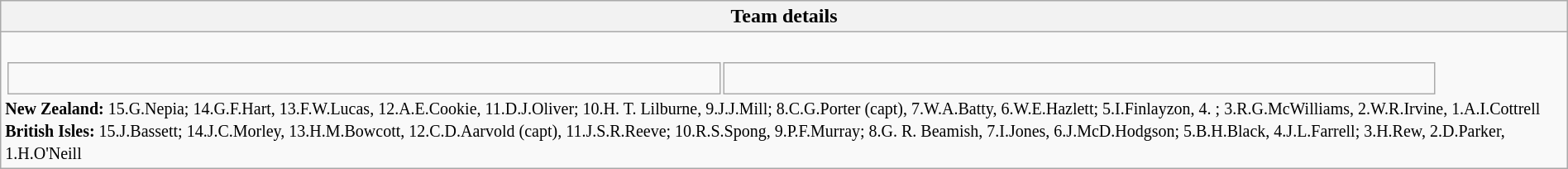<table class="wikitable collapsible collapsed" style="width:100%">
<tr>
<th>Team details</th>
</tr>
<tr>
<td><br><table width=92% |>
<tr>
<td></td>
<td><br></td>
</tr>
</table>
<small>
<strong>New Zealand:</strong> 15.G.Nepia; 14.G.F.Hart, 13.F.W.Lucas, 12.A.E.Cookie, 11.D.J.Oliver; 10.H. T. Lilburne, 9.J.J.Mill; 8.C.G.Porter (capt), 7.W.A.Batty, 6.W.E.Hazlett; 5.I.Finlayzon, 4. ; 3.R.G.McWilliams, 2.W.R.Irvine, 1.A.I.Cottrell
<br>
<strong>British Isles:</strong> 15.J.Bassett; 14.J.C.Morley, 13.H.M.Bowcott, 12.C.D.Aarvold (capt), 11.J.S.R.Reeve; 10.R.S.Spong, 9.P.F.Murray; 8.G. R. Beamish, 7.I.Jones, 6.J.McD.Hodgson; 5.B.H.Black, 4.J.L.Farrell; 3.H.Rew, 2.D.Parker, 1.H.O'Neill
</small></td>
</tr>
</table>
